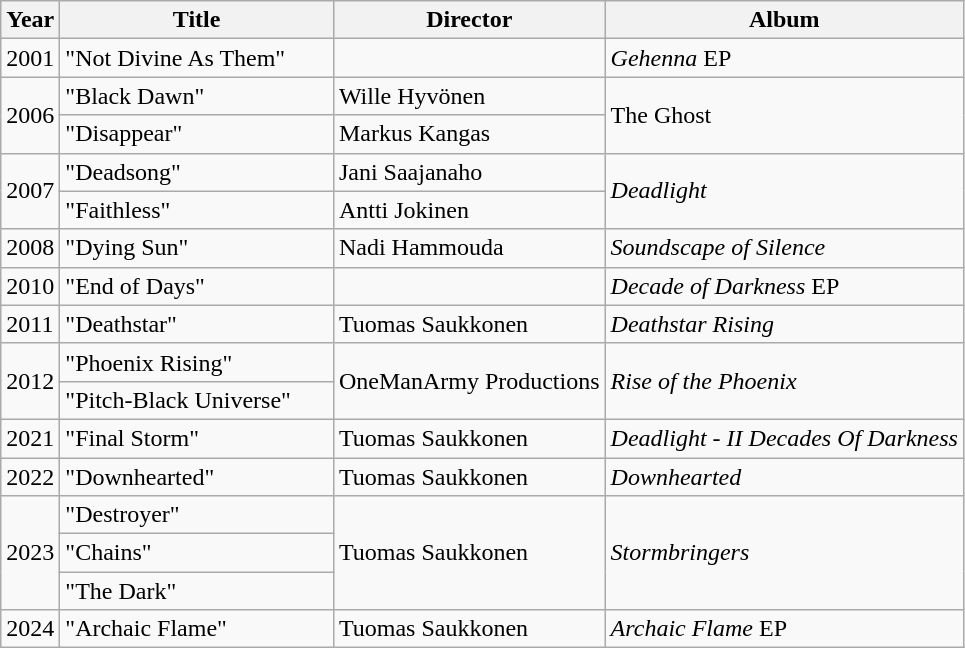<table class="wikitable" border="1">
<tr>
<th>Year</th>
<th width="175">Title</th>
<th>Director</th>
<th>Album</th>
</tr>
<tr>
<td>2001</td>
<td>"Not Divine As Them"</td>
<td></td>
<td><em>Gehenna</em> EP</td>
</tr>
<tr>
<td rowspan="2">2006</td>
<td>"Black Dawn"</td>
<td>Wille Hyvönen</td>
<td rowspan="2">The Ghost</td>
</tr>
<tr>
<td>"Disappear"</td>
<td>Markus Kangas</td>
</tr>
<tr>
<td rowspan="2">2007</td>
<td>"Deadsong"</td>
<td>Jani Saajanaho</td>
<td rowspan="2"><em>Deadlight</em></td>
</tr>
<tr>
<td>"Faithless"</td>
<td>Antti Jokinen</td>
</tr>
<tr>
<td>2008</td>
<td>"Dying Sun"</td>
<td>Nadi Hammouda</td>
<td><em>Soundscape of Silence</em></td>
</tr>
<tr>
<td>2010</td>
<td>"End of Days"</td>
<td></td>
<td><em>Decade of Darkness</em> EP</td>
</tr>
<tr>
<td>2011</td>
<td>"Deathstar"</td>
<td>Tuomas Saukkonen</td>
<td><em>Deathstar Rising</em></td>
</tr>
<tr>
<td rowspan="2">2012</td>
<td>"Phoenix Rising"</td>
<td rowspan="2">OneManArmy Productions</td>
<td rowspan="2"><em>Rise of the Phoenix</em></td>
</tr>
<tr>
<td>"Pitch-Black Universe"</td>
</tr>
<tr>
<td>2021</td>
<td>"Final Storm"</td>
<td>Tuomas Saukkonen</td>
<td><em>Deadlight - II Decades Of Darkness</em></td>
</tr>
<tr>
<td>2022</td>
<td>"Downhearted"</td>
<td>Tuomas Saukkonen</td>
<td><em>Downhearted</em></td>
</tr>
<tr>
<td rowspan="3">2023</td>
<td>"Destroyer"</td>
<td rowspan="3">Tuomas Saukkonen</td>
<td rowspan="3"><em>Stormbringers</em></td>
</tr>
<tr>
<td>"Chains"</td>
</tr>
<tr>
<td>"The Dark"</td>
</tr>
<tr>
<td rowspan="3">2024</td>
<td>"Archaic Flame"</td>
<td rowspan="3">Tuomas Saukkonen</td>
<td rowspan="3"><em>Archaic Flame</em> EP</td>
</tr>
</table>
